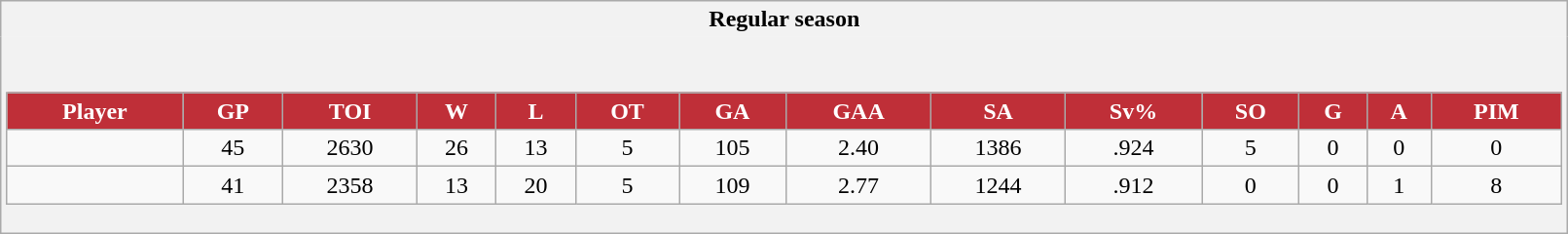<table class="wikitable" style="width:85%;">
<tr>
<th style="border: 0;">Regular season</th>
</tr>
<tr>
<td style="background: #f2f2f2; border: 0; text-align: center;"><br><table class="wikitable sortable" style="width:100%;">
<tr style="text-align:center; background:#ddd;">
<th style="background: #bf2f38; color: #fff;">Player</th>
<th style="background: #bf2f38; color: #fff;">GP</th>
<th style="background: #bf2f38; color: #fff;">TOI</th>
<th style="background: #bf2f38; color: #fff;">W</th>
<th style="background: #bf2f38; color: #fff;">L</th>
<th style="background: #bf2f38; color: #fff;">OT</th>
<th style="background: #bf2f38; color: #fff;">GA</th>
<th style="background: #bf2f38; color: #fff;">GAA</th>
<th style="background: #bf2f38; color: #fff;">SA</th>
<th style="background: #bf2f38; color: #fff;">Sv%</th>
<th style="background: #bf2f38; color: #fff;">SO</th>
<th style="background: #bf2f38; color: #fff;">G</th>
<th style="background: #bf2f38; color: #fff;">A</th>
<th style="background: #bf2f38; color: #fff;">PIM</th>
</tr>
<tr align=center>
<td></td>
<td>45</td>
<td>2630</td>
<td>26</td>
<td>13</td>
<td>5</td>
<td>105</td>
<td>2.40</td>
<td>1386</td>
<td>.924</td>
<td>5</td>
<td>0</td>
<td>0</td>
<td>0</td>
</tr>
<tr align=center>
<td></td>
<td>41</td>
<td>2358</td>
<td>13</td>
<td>20</td>
<td>5</td>
<td>109</td>
<td>2.77</td>
<td>1244</td>
<td>.912</td>
<td>0</td>
<td>0</td>
<td>1</td>
<td>8</td>
</tr>
</table>
</td>
</tr>
</table>
